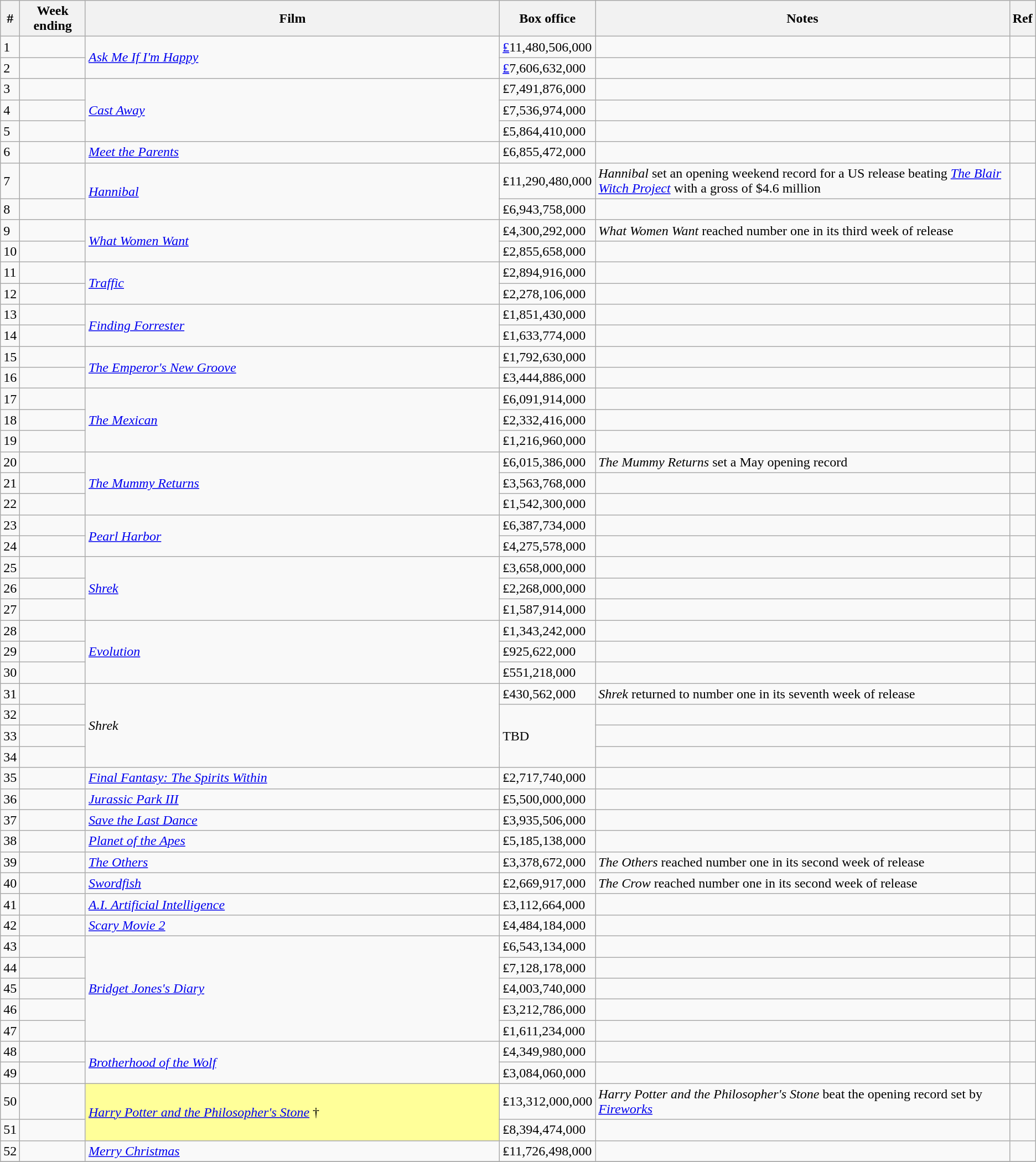<table class="wikitable sortable">
<tr>
<th abbr="Week">#</th>
<th abbr="Date">Week ending</th>
<th width="40%">Film</th>
<th abbr="Box Office">Box office</th>
<th>Notes</th>
<th>Ref</th>
</tr>
<tr>
<td>1</td>
<td></td>
<td rowspan="2"><em><a href='#'>Ask Me If I'm Happy</a></em></td>
<td><a href='#'>₤</a>11,480,506,000</td>
<td></td>
<td></td>
</tr>
<tr>
<td>2</td>
<td></td>
<td><a href='#'>₤</a>7,606,632,000</td>
<td></td>
<td></td>
</tr>
<tr>
<td>3</td>
<td></td>
<td rowspan="3"><em><a href='#'>Cast Away</a></em></td>
<td>₤7,491,876,000</td>
<td></td>
<td></td>
</tr>
<tr>
<td>4</td>
<td></td>
<td>₤7,536,974,000</td>
<td></td>
<td></td>
</tr>
<tr>
<td>5</td>
<td></td>
<td>₤5,864,410,000</td>
<td></td>
<td></td>
</tr>
<tr>
<td>6</td>
<td></td>
<td><em><a href='#'>Meet the Parents</a></em></td>
<td>₤6,855,472,000</td>
<td></td>
<td></td>
</tr>
<tr>
<td>7</td>
<td></td>
<td rowspan="2"><em><a href='#'>Hannibal</a></em></td>
<td>₤11,290,480,000</td>
<td><em>Hannibal</em> set an opening weekend record for a US release beating <em><a href='#'>The Blair Witch Project</a></em> with a gross of $4.6 million</td>
<td></td>
</tr>
<tr>
<td>8</td>
<td></td>
<td>₤6,943,758,000</td>
<td></td>
<td></td>
</tr>
<tr>
<td>9</td>
<td></td>
<td rowspan="2"><em><a href='#'>What Women Want</a></em></td>
<td>₤4,300,292,000</td>
<td><em>What Women Want</em> reached number one in its third week of release</td>
<td></td>
</tr>
<tr>
<td>10</td>
<td></td>
<td>₤2,855,658,000</td>
<td></td>
<td></td>
</tr>
<tr>
<td>11</td>
<td></td>
<td rowspan="2"><em><a href='#'>Traffic</a></em></td>
<td>₤2,894,916,000</td>
<td></td>
<td></td>
</tr>
<tr>
<td>12</td>
<td></td>
<td>₤2,278,106,000</td>
<td></td>
<td></td>
</tr>
<tr>
<td>13</td>
<td></td>
<td rowspan="2"><em><a href='#'>Finding Forrester</a></em></td>
<td>₤1,851,430,000</td>
<td></td>
<td></td>
</tr>
<tr>
<td>14</td>
<td></td>
<td>₤1,633,774,000</td>
<td></td>
<td></td>
</tr>
<tr>
<td>15</td>
<td></td>
<td rowspan="2"><em><a href='#'>The Emperor's New Groove</a></em></td>
<td>₤1,792,630,000</td>
<td></td>
<td></td>
</tr>
<tr>
<td>16</td>
<td></td>
<td>₤3,444,886,000</td>
<td></td>
<td></td>
</tr>
<tr>
<td>17</td>
<td></td>
<td rowspan="3"><em><a href='#'>The Mexican</a></em></td>
<td>₤6,091,914,000</td>
<td></td>
<td></td>
</tr>
<tr>
<td>18</td>
<td></td>
<td>₤2,332,416,000</td>
<td></td>
<td></td>
</tr>
<tr>
<td>19</td>
<td></td>
<td>₤1,216,960,000</td>
<td></td>
<td></td>
</tr>
<tr>
<td>20</td>
<td></td>
<td rowspan="3"><em><a href='#'>The Mummy Returns</a></em></td>
<td>₤6,015,386,000</td>
<td><em>The Mummy Returns</em> set a May opening record</td>
<td></td>
</tr>
<tr>
<td>21</td>
<td></td>
<td>₤3,563,768,000</td>
<td></td>
<td></td>
</tr>
<tr>
<td>22</td>
<td></td>
<td>₤1,542,300,000</td>
<td></td>
<td></td>
</tr>
<tr>
<td>23</td>
<td></td>
<td rowspan="2"><em><a href='#'>Pearl Harbor</a></em></td>
<td>₤6,387,734,000</td>
<td></td>
<td></td>
</tr>
<tr>
<td>24</td>
<td></td>
<td>₤4,275,578,000</td>
<td></td>
<td></td>
</tr>
<tr>
<td>25</td>
<td></td>
<td rowspan="3"><em><a href='#'>Shrek</a></em></td>
<td>₤3,658,000,000</td>
<td></td>
<td></td>
</tr>
<tr>
<td>26</td>
<td></td>
<td>₤2,268,000,000</td>
<td></td>
<td></td>
</tr>
<tr>
<td>27</td>
<td></td>
<td>₤1,587,914,000</td>
<td></td>
<td></td>
</tr>
<tr>
<td>28</td>
<td></td>
<td rowspan="3"><em><a href='#'>Evolution</a></em></td>
<td>₤1,343,242,000</td>
<td></td>
<td></td>
</tr>
<tr>
<td>29</td>
<td></td>
<td>₤925,622,000</td>
<td></td>
<td></td>
</tr>
<tr>
<td>30</td>
<td></td>
<td>₤551,218,000</td>
<td></td>
<td></td>
</tr>
<tr>
<td>31</td>
<td></td>
<td rowspan="4"><em>Shrek</em></td>
<td>₤430,562,000</td>
<td><em>Shrek</em> returned to number one in its seventh week of release</td>
<td></td>
</tr>
<tr>
<td>32</td>
<td></td>
<td rowspan="3">TBD</td>
<td></td>
<td></td>
</tr>
<tr>
<td>33</td>
<td></td>
<td></td>
<td></td>
</tr>
<tr>
<td>34</td>
<td></td>
<td></td>
<td></td>
</tr>
<tr>
<td>35</td>
<td></td>
<td><em><a href='#'>Final Fantasy: The Spirits Within</a></em></td>
<td>₤2,717,740,000</td>
<td></td>
<td></td>
</tr>
<tr>
<td>36</td>
<td></td>
<td><em><a href='#'>Jurassic Park III</a></em></td>
<td>₤5,500,000,000</td>
<td></td>
<td></td>
</tr>
<tr>
<td>37</td>
<td></td>
<td><em><a href='#'>Save the Last Dance</a></em></td>
<td>₤3,935,506,000</td>
<td></td>
<td></td>
</tr>
<tr>
<td>38</td>
<td></td>
<td><em><a href='#'>Planet of the Apes</a></em></td>
<td>₤5,185,138,000</td>
<td></td>
<td></td>
</tr>
<tr>
<td>39</td>
<td></td>
<td><em><a href='#'>The Others</a></em></td>
<td>₤3,378,672,000</td>
<td><em>The Others</em> reached number one in its second week of release</td>
<td></td>
</tr>
<tr>
<td>40</td>
<td></td>
<td><em><a href='#'>Swordfish</a></em></td>
<td>₤2,669,917,000</td>
<td><em>The Crow</em> reached number one in its second week of release</td>
<td></td>
</tr>
<tr>
<td>41</td>
<td></td>
<td><em><a href='#'>A.I. Artificial Intelligence</a></em></td>
<td>₤3,112,664,000</td>
<td></td>
<td></td>
</tr>
<tr>
<td>42</td>
<td></td>
<td><em><a href='#'>Scary Movie 2</a></em></td>
<td>₤4,484,184,000</td>
<td></td>
<td></td>
</tr>
<tr>
<td>43</td>
<td></td>
<td rowspan="5"><em><a href='#'>Bridget Jones's Diary</a></em></td>
<td>₤6,543,134,000</td>
<td></td>
<td></td>
</tr>
<tr>
<td>44</td>
<td></td>
<td>₤7,128,178,000</td>
<td></td>
<td></td>
</tr>
<tr>
<td>45</td>
<td></td>
<td>₤4,003,740,000</td>
<td></td>
<td></td>
</tr>
<tr>
<td>46</td>
<td></td>
<td>₤3,212,786,000</td>
<td></td>
<td></td>
</tr>
<tr>
<td>47</td>
<td></td>
<td>₤1,611,234,000</td>
<td></td>
<td></td>
</tr>
<tr>
<td>48</td>
<td></td>
<td rowspan="2"><em><a href='#'>Brotherhood of the Wolf</a></em></td>
<td>₤4,349,980,000</td>
<td></td>
<td></td>
</tr>
<tr>
<td>49</td>
<td></td>
<td>₤3,084,060,000</td>
<td></td>
<td></td>
</tr>
<tr>
<td>50</td>
<td></td>
<td rowspan="2" style="background-color:#FFFF99"><em><a href='#'>Harry Potter and the Philosopher's Stone</a></em> †</td>
<td>₤13,312,000,000</td>
<td><em>Harry Potter and the Philosopher's Stone</em> beat the opening record set by <em><a href='#'>Fireworks</a></em></td>
<td></td>
</tr>
<tr>
<td>51</td>
<td></td>
<td>₤8,394,474,000</td>
<td></td>
<td></td>
</tr>
<tr>
<td>52</td>
<td></td>
<td><em><a href='#'>Merry Christmas</a></em></td>
<td>₤11,726,498,000</td>
<td></td>
<td></td>
</tr>
<tr>
</tr>
</table>
